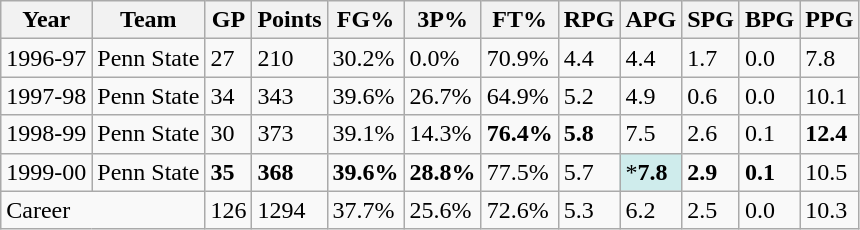<table class="wikitable">
<tr>
<th>Year</th>
<th>Team</th>
<th>GP</th>
<th>Points</th>
<th>FG%</th>
<th>3P%</th>
<th>FT%</th>
<th>RPG</th>
<th>APG</th>
<th>SPG</th>
<th>BPG</th>
<th>PPG</th>
</tr>
<tr>
<td>1996-97</td>
<td>Penn State</td>
<td>27</td>
<td>210</td>
<td>30.2%</td>
<td>0.0%</td>
<td>70.9%</td>
<td>4.4</td>
<td>4.4</td>
<td>1.7</td>
<td>0.0</td>
<td>7.8</td>
</tr>
<tr>
<td>1997-98</td>
<td>Penn State</td>
<td>34</td>
<td>343</td>
<td>39.6%</td>
<td>26.7%</td>
<td>64.9%</td>
<td>5.2</td>
<td>4.9</td>
<td>0.6</td>
<td>0.0</td>
<td>10.1</td>
</tr>
<tr>
<td>1998-99</td>
<td>Penn State</td>
<td>30</td>
<td>373</td>
<td>39.1%</td>
<td>14.3%</td>
<td><strong>76.4%</strong></td>
<td><strong>5.8</strong></td>
<td>7.5</td>
<td>2.6</td>
<td>0.1</td>
<td><strong>12.4</strong></td>
</tr>
<tr>
<td>1999-00</td>
<td>Penn State</td>
<td><strong>35</strong></td>
<td><strong>368</strong></td>
<td><strong>39.6%</strong></td>
<td><strong>28.8%</strong></td>
<td>77.5%</td>
<td>5.7</td>
<td bgcolor=#cfecec>*<strong>7.8</strong></td>
<td><strong>2.9</strong></td>
<td><strong>0.1</strong></td>
<td>10.5</td>
</tr>
<tr>
<td colspan="2">Career</td>
<td>126</td>
<td>1294</td>
<td>37.7%</td>
<td>25.6%</td>
<td>72.6%</td>
<td>5.3</td>
<td>6.2</td>
<td>2.5</td>
<td>0.0</td>
<td>10.3</td>
</tr>
</table>
